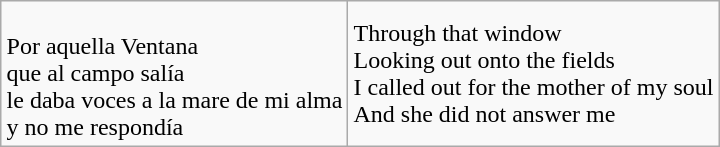<table cellpadding=20 class="wikitable" style="margin:1em auto;">
<tr>
<td><br>Por aquella Ventana<br>que al campo salía<br>le daba voces a la mare de mi alma<br>y no me respondía</td>
<td>Through that window<br>Looking out onto the fields<br>I called out for the mother of my soul<br>And she did not answer me</td>
</tr>
</table>
